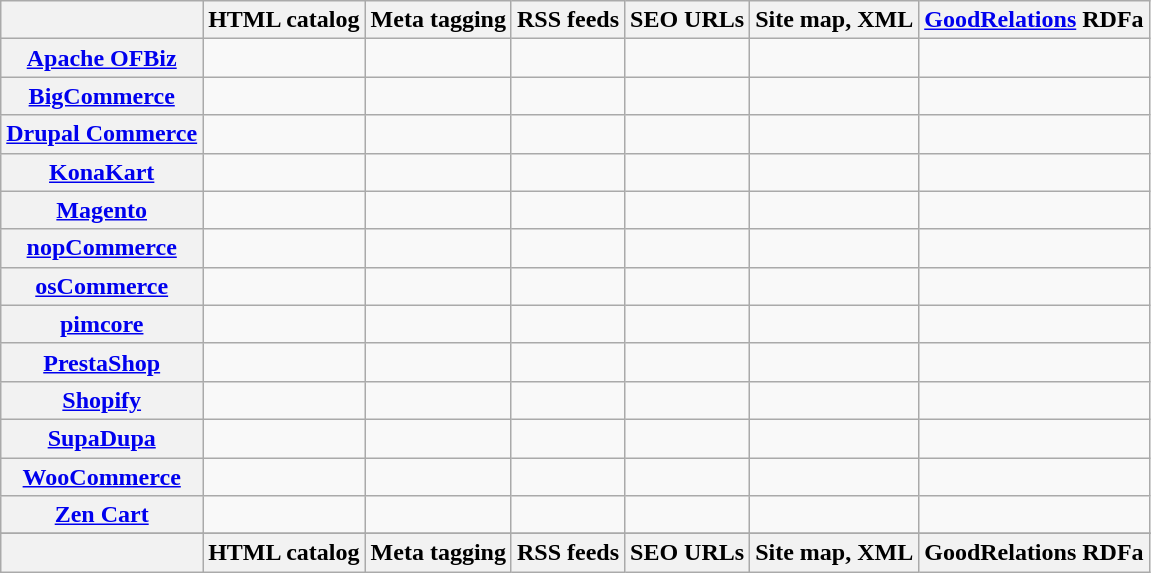<table class="wikitable sortable">
<tr>
<th scope="row"></th>
<th>HTML catalog</th>
<th>Meta tagging</th>
<th>RSS feeds</th>
<th>SEO URLs</th>
<th>Site map, XML</th>
<th><a href='#'>GoodRelations</a> RDFa</th>
</tr>
<tr>
<th scope="row"><a href='#'>Apache OFBiz</a></th>
<td></td>
<td></td>
<td></td>
<td></td>
<td></td>
<td></td>
</tr>
<tr>
<th scope="row"><a href='#'>BigCommerce</a></th>
<td></td>
<td></td>
<td></td>
<td></td>
<td></td>
<td></td>
</tr>
<tr>
<th scope="row"><a href='#'>Drupal Commerce</a></th>
<td></td>
<td></td>
<td></td>
<td></td>
<td></td>
<td></td>
</tr>
<tr>
<th scope="row"><a href='#'>KonaKart</a></th>
<td></td>
<td></td>
<td></td>
<td></td>
<td></td>
<td></td>
</tr>
<tr>
<th scope="row"><a href='#'>Magento</a></th>
<td></td>
<td></td>
<td></td>
<td></td>
<td></td>
<td></td>
</tr>
<tr>
<th scope="row"><a href='#'>nopCommerce</a></th>
<td></td>
<td></td>
<td></td>
<td></td>
<td></td>
<td></td>
</tr>
<tr>
<th scope="row"><a href='#'>osCommerce</a></th>
<td></td>
<td></td>
<td></td>
<td></td>
<td></td>
<td></td>
</tr>
<tr>
<th scope="row"><a href='#'>pimcore</a></th>
<td></td>
<td></td>
<td></td>
<td></td>
<td></td>
<td></td>
</tr>
<tr>
<th scope="row"><a href='#'>PrestaShop</a></th>
<td></td>
<td></td>
<td></td>
<td></td>
<td></td>
<td></td>
</tr>
<tr>
<th scope="row"><a href='#'>Shopify</a></th>
<td></td>
<td></td>
<td></td>
<td></td>
<td></td>
<td></td>
</tr>
<tr>
<th scope="row"><a href='#'>SupaDupa</a></th>
<td></td>
<td></td>
<td></td>
<td></td>
<td></td>
<td></td>
</tr>
<tr>
<th scope="row"><a href='#'>WooCommerce</a></th>
<td></td>
<td></td>
<td></td>
<td></td>
<td></td>
<td></td>
</tr>
<tr>
<th scope="row"><a href='#'>Zen Cart</a></th>
<td></td>
<td></td>
<td></td>
<td></td>
<td></td>
<td></td>
</tr>
<tr>
</tr>
<tr class="sortbottom">
<th></th>
<th>HTML catalog</th>
<th>Meta tagging</th>
<th>RSS feeds</th>
<th>SEO URLs</th>
<th>Site map, XML</th>
<th>GoodRelations RDFa</th>
</tr>
</table>
